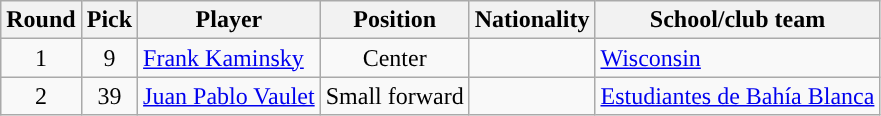<table class="wikitable sortable sortable">
<tr>
<th>Round</th>
<th>Pick</th>
<th>Player</th>
<th>Position</th>
<th>Nationality</th>
<th>School/club team</th>
</tr>
<tr>
<td align=center>1</td>
<td align=center>9</td>
<td><a href='#'>Frank Kaminsky</a></td>
<td align=center>Center</td>
<td></td>
<td><a href='#'>Wisconsin</a></td>
</tr>
<tr>
<td align=center>2</td>
<td align=center>39</td>
<td><a href='#'>Juan Pablo Vaulet</a></td>
<td align=center>Small forward</td>
<td></td>
<td><a href='#'>Estudiantes de Bahía Blanca</a></td>
</tr>
</table>
